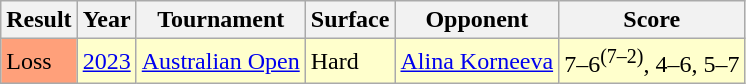<table class="wikitable">
<tr>
<th>Result</th>
<th>Year</th>
<th>Tournament</th>
<th>Surface</th>
<th>Opponent</th>
<th>Score</th>
</tr>
<tr style="background:#ffc;">
<td bgcolor=ffa07a>Loss</td>
<td><a href='#'>2023</a></td>
<td><a href='#'>Australian Open</a></td>
<td>Hard</td>
<td> <a href='#'>Alina Korneeva</a></td>
<td>7–6<sup>(7–2)</sup>, 4–6, 5–7</td>
</tr>
</table>
